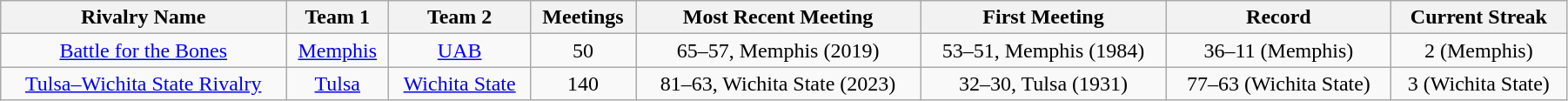<table class="wikitable sortable" style="text-align:center; width:95%">
<tr>
<th>Rivalry Name</th>
<th>Team 1</th>
<th>Team 2</th>
<th>Meetings</th>
<th>Most Recent Meeting</th>
<th>First Meeting</th>
<th>Record</th>
<th>Current Streak</th>
</tr>
<tr>
<td><a href='#'>Battle for the Bones</a></td>
<td><a href='#'>Memphis</a></td>
<td><a href='#'>UAB</a></td>
<td>50</td>
<td>65–57, Memphis (2019)</td>
<td>53–51, Memphis (1984)</td>
<td>36–11 (Memphis)</td>
<td>2 (Memphis)</td>
</tr>
<tr>
<td><a href='#'>Tulsa–Wichita State Rivalry</a></td>
<td><a href='#'>Tulsa</a></td>
<td><a href='#'>Wichita State</a></td>
<td>140</td>
<td>81–63, Wichita State (2023)</td>
<td>32–30, Tulsa (1931)</td>
<td>77–63 (Wichita State)</td>
<td>3 (Wichita State)</td>
</tr>
</table>
